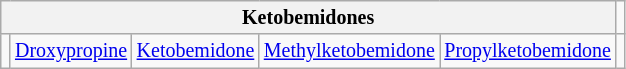<table class="wikitable" style="font-size:smaller; text-align:center">
<tr>
<th colspan="5">Ketobemidones</th>
</tr>
<tr>
<td></td>
<td> <a href='#'>Droxypropine</a></td>
<td> <a href='#'>Ketobemidone</a></td>
<td> <a href='#'>Methylketobemidone</a></td>
<td> <a href='#'>Propylketobemidone</a></td>
<td></td>
</tr>
</table>
